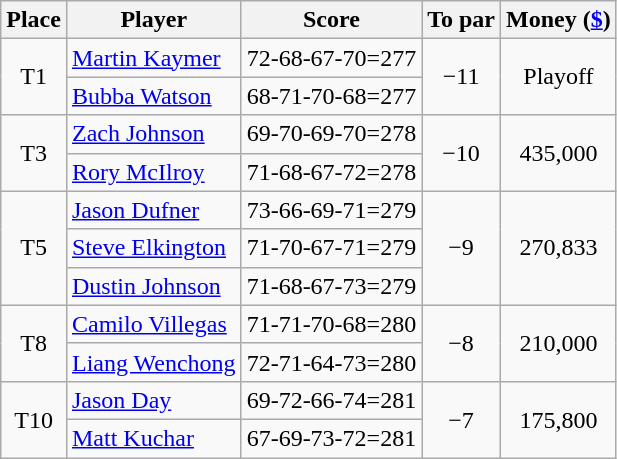<table class="wikitable">
<tr>
<th>Place</th>
<th>Player</th>
<th>Score</th>
<th>To par</th>
<th>Money (<a href='#'>$</a>)</th>
</tr>
<tr>
<td rowspan="2" align=center>T1</td>
<td> <a href='#'>Martin Kaymer</a></td>
<td align=center>72-68-67-70=277</td>
<td rowspan="2" align=center>−11</td>
<td rowspan="2" align=center>Playoff</td>
</tr>
<tr>
<td> <a href='#'>Bubba Watson</a></td>
<td align=center>68-71-70-68=277</td>
</tr>
<tr>
<td rowspan="2" align=center>T3</td>
<td> <a href='#'>Zach Johnson</a></td>
<td align=center>69-70-69-70=278</td>
<td rowspan="2" align=center>−10</td>
<td rowspan="2" align=center>435,000</td>
</tr>
<tr>
<td> <a href='#'>Rory McIlroy</a></td>
<td align=center>71-68-67-72=278</td>
</tr>
<tr>
<td rowspan="3" align=center>T5</td>
<td> <a href='#'>Jason Dufner</a></td>
<td align=center>73-66-69-71=279</td>
<td rowspan="3" align=center>−9</td>
<td rowspan="3" align=center>270,833</td>
</tr>
<tr>
<td> <a href='#'>Steve Elkington</a></td>
<td align=center>71-70-67-71=279</td>
</tr>
<tr>
<td> <a href='#'>Dustin Johnson</a></td>
<td align=center>71-68-67-73=279</td>
</tr>
<tr>
<td rowspan="2" align=center>T8</td>
<td> <a href='#'>Camilo Villegas</a></td>
<td align=center>71-71-70-68=280</td>
<td rowspan="2" align=center>−8</td>
<td rowspan="2" align=center>210,000</td>
</tr>
<tr>
<td> <a href='#'>Liang Wenchong</a></td>
<td align=center>72-71-64-73=280</td>
</tr>
<tr>
<td rowspan="2" align=center>T10</td>
<td> <a href='#'>Jason Day</a></td>
<td align=center>69-72-66-74=281</td>
<td rowspan="2" align=center>−7</td>
<td rowspan="2" align=center>175,800</td>
</tr>
<tr>
<td> <a href='#'>Matt Kuchar</a></td>
<td align=center>67-69-73-72=281</td>
</tr>
</table>
